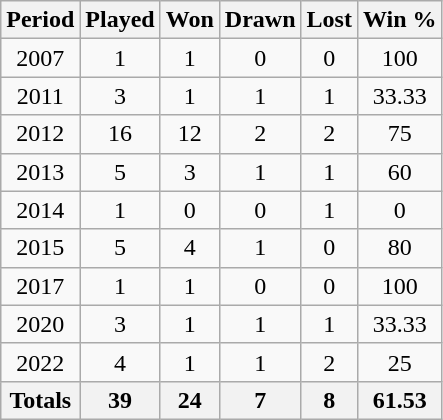<table class="wikitable sortable" style="text-align:center;">
<tr>
<th>Period</th>
<th>Played</th>
<th>Won</th>
<th>Drawn</th>
<th>Lost</th>
<th>Win %</th>
</tr>
<tr>
<td>2007</td>
<td>1</td>
<td>1</td>
<td>0</td>
<td>0</td>
<td>100</td>
</tr>
<tr>
<td>2011</td>
<td>3</td>
<td>1</td>
<td>1</td>
<td>1</td>
<td>33.33</td>
</tr>
<tr>
<td>2012</td>
<td>16</td>
<td>12</td>
<td>2</td>
<td>2</td>
<td>75</td>
</tr>
<tr>
<td>2013</td>
<td>5</td>
<td>3</td>
<td>1</td>
<td>1</td>
<td>60</td>
</tr>
<tr>
<td>2014</td>
<td>1</td>
<td>0</td>
<td>0</td>
<td>1</td>
<td>0</td>
</tr>
<tr>
<td>2015</td>
<td>5</td>
<td>4</td>
<td>1</td>
<td>0</td>
<td>80</td>
</tr>
<tr>
<td>2017</td>
<td>1</td>
<td>1</td>
<td>0</td>
<td>0</td>
<td>100</td>
</tr>
<tr>
<td>2020</td>
<td>3</td>
<td>1</td>
<td>1</td>
<td>1</td>
<td>33.33</td>
</tr>
<tr>
<td>2022</td>
<td>4</td>
<td>1</td>
<td>1</td>
<td>2</td>
<td>25</td>
</tr>
<tr>
<th colspan="1">Totals</th>
<th>39</th>
<th>24</th>
<th>7</th>
<th>8</th>
<th>61.53</th>
</tr>
</table>
